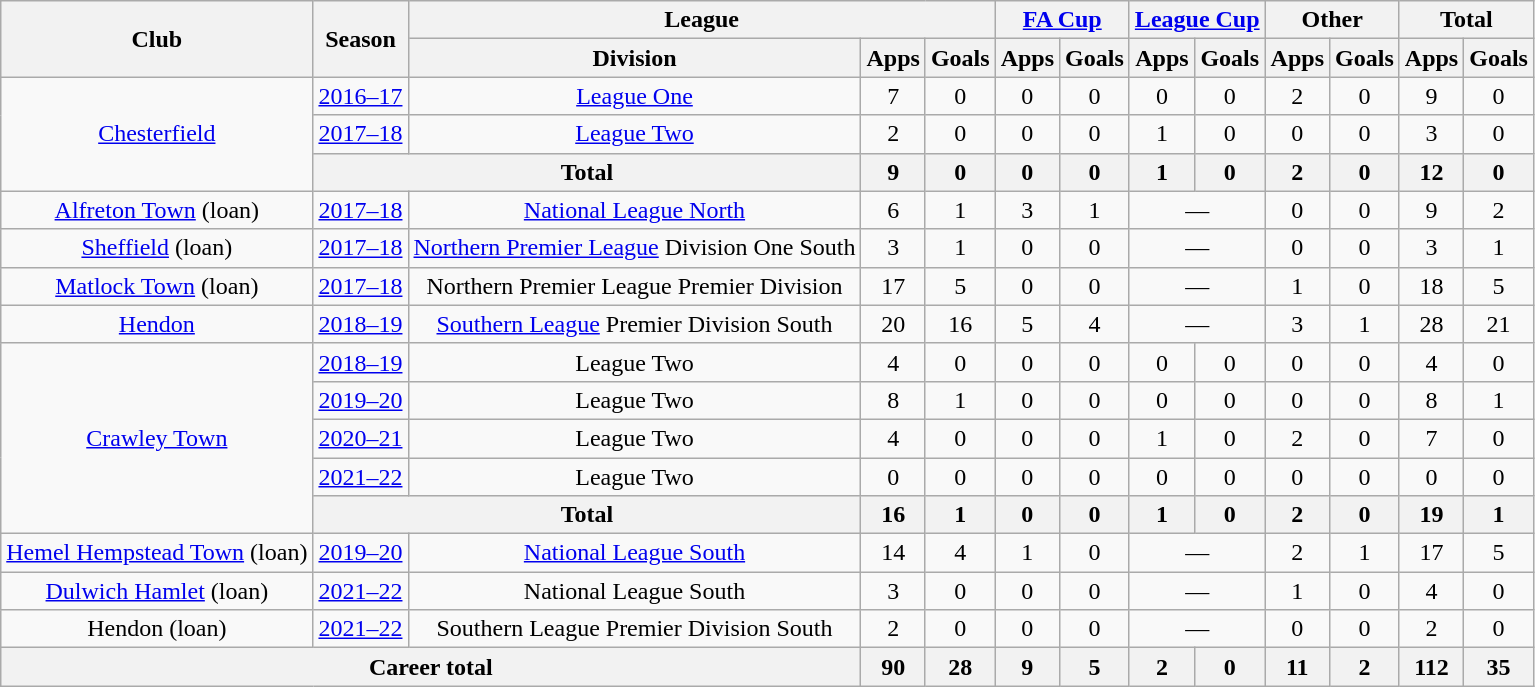<table class="wikitable" style="text-align: center;">
<tr>
<th rowspan="2">Club</th>
<th rowspan="2">Season</th>
<th colspan="3">League</th>
<th colspan="2"><a href='#'>FA Cup</a></th>
<th colspan="2"><a href='#'>League Cup</a></th>
<th colspan="2">Other</th>
<th colspan="2">Total</th>
</tr>
<tr>
<th>Division</th>
<th>Apps</th>
<th>Goals</th>
<th>Apps</th>
<th>Goals</th>
<th>Apps</th>
<th>Goals</th>
<th>Apps</th>
<th>Goals</th>
<th>Apps</th>
<th>Goals</th>
</tr>
<tr>
<td rowspan="3"><a href='#'>Chesterfield</a></td>
<td><a href='#'>2016–17</a></td>
<td><a href='#'>League One</a></td>
<td>7</td>
<td>0</td>
<td>0</td>
<td>0</td>
<td>0</td>
<td>0</td>
<td>2</td>
<td>0</td>
<td>9</td>
<td>0</td>
</tr>
<tr>
<td><a href='#'>2017–18</a></td>
<td><a href='#'>League Two</a></td>
<td>2</td>
<td>0</td>
<td>0</td>
<td>0</td>
<td>1</td>
<td>0</td>
<td>0</td>
<td>0</td>
<td>3</td>
<td>0</td>
</tr>
<tr>
<th colspan="2">Total</th>
<th>9</th>
<th>0</th>
<th>0</th>
<th>0</th>
<th>1</th>
<th>0</th>
<th>2</th>
<th>0</th>
<th>12</th>
<th>0</th>
</tr>
<tr>
<td><a href='#'>Alfreton Town</a> (loan)</td>
<td><a href='#'>2017–18</a></td>
<td><a href='#'>National League North</a></td>
<td>6</td>
<td>1</td>
<td>3</td>
<td>1</td>
<td colspan="2">—</td>
<td>0</td>
<td>0</td>
<td>9</td>
<td>2</td>
</tr>
<tr>
<td><a href='#'>Sheffield</a> (loan)</td>
<td><a href='#'>2017–18</a></td>
<td><a href='#'>Northern Premier League</a> Division One South</td>
<td>3</td>
<td>1</td>
<td>0</td>
<td>0</td>
<td colspan="2">—</td>
<td>0</td>
<td>0</td>
<td>3</td>
<td>1</td>
</tr>
<tr>
<td><a href='#'>Matlock Town</a> (loan)</td>
<td><a href='#'>2017–18</a></td>
<td>Northern Premier League Premier Division</td>
<td>17</td>
<td>5</td>
<td>0</td>
<td>0</td>
<td colspan="2">—</td>
<td>1</td>
<td>0</td>
<td>18</td>
<td>5</td>
</tr>
<tr>
<td><a href='#'>Hendon</a></td>
<td><a href='#'>2018–19</a></td>
<td><a href='#'>Southern League</a> Premier Division South</td>
<td>20</td>
<td>16</td>
<td>5</td>
<td>4</td>
<td colspan="2">—</td>
<td>3</td>
<td>1</td>
<td>28</td>
<td>21</td>
</tr>
<tr>
<td rowspan="5"><a href='#'>Crawley Town</a></td>
<td><a href='#'>2018–19</a></td>
<td>League Two</td>
<td>4</td>
<td>0</td>
<td>0</td>
<td>0</td>
<td>0</td>
<td>0</td>
<td>0</td>
<td>0</td>
<td>4</td>
<td>0</td>
</tr>
<tr>
<td><a href='#'>2019–20</a></td>
<td>League Two</td>
<td>8</td>
<td>1</td>
<td>0</td>
<td>0</td>
<td>0</td>
<td>0</td>
<td>0</td>
<td>0</td>
<td>8</td>
<td>1</td>
</tr>
<tr>
<td><a href='#'>2020–21</a></td>
<td>League Two</td>
<td>4</td>
<td>0</td>
<td>0</td>
<td>0</td>
<td>1</td>
<td>0</td>
<td>2</td>
<td>0</td>
<td>7</td>
<td>0</td>
</tr>
<tr>
<td><a href='#'>2021–22</a></td>
<td>League Two</td>
<td>0</td>
<td>0</td>
<td>0</td>
<td>0</td>
<td>0</td>
<td>0</td>
<td>0</td>
<td>0</td>
<td>0</td>
<td>0</td>
</tr>
<tr>
<th colspan="2">Total</th>
<th>16</th>
<th>1</th>
<th>0</th>
<th>0</th>
<th>1</th>
<th>0</th>
<th>2</th>
<th>0</th>
<th>19</th>
<th>1</th>
</tr>
<tr>
<td><a href='#'>Hemel Hempstead Town</a> (loan)</td>
<td><a href='#'>2019–20</a></td>
<td><a href='#'>National League South</a></td>
<td>14</td>
<td>4</td>
<td>1</td>
<td>0</td>
<td colspan="2">—</td>
<td>2</td>
<td>1</td>
<td>17</td>
<td>5</td>
</tr>
<tr>
<td><a href='#'>Dulwich Hamlet</a> (loan)</td>
<td><a href='#'>2021–22</a></td>
<td>National League South</td>
<td>3</td>
<td>0</td>
<td>0</td>
<td>0</td>
<td colspan="2">—</td>
<td>1</td>
<td>0</td>
<td>4</td>
<td>0</td>
</tr>
<tr>
<td>Hendon (loan)</td>
<td><a href='#'>2021–22</a></td>
<td>Southern League Premier Division South</td>
<td>2</td>
<td>0</td>
<td>0</td>
<td>0</td>
<td colspan="2">—</td>
<td>0</td>
<td>0</td>
<td>2</td>
<td>0</td>
</tr>
<tr>
<th colspan="3">Career total</th>
<th>90</th>
<th>28</th>
<th>9</th>
<th>5</th>
<th>2</th>
<th>0</th>
<th>11</th>
<th>2</th>
<th>112</th>
<th>35</th>
</tr>
</table>
